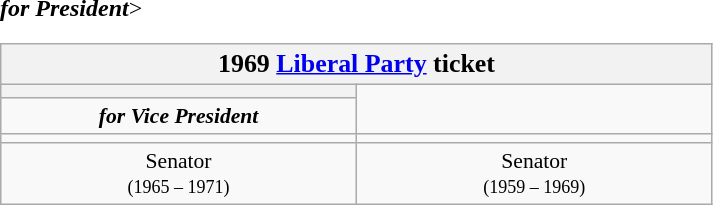<table class=wikitable style="font-size:90%; text-align:center">
<tr>
<th colspan=2><big>1969 <a href='#'>Liberal Party</a> ticket</big></th>
</tr>
<tr>
<th style="width:3em; font-size:135%; background:></th>
<th style="width:3em; font-size:135%; background:></th>
</tr>
<tr style="color:#000; font-size:100%; background:#>
<td style="width:200px;"><strong><em>for President</em></strong></td>
<td style="width:200px;"><strong><em>for Vice President</em></strong></td>
</tr>
<tr <--Do not add a generic image here, that would be forbidden under WP:IPH-->>
<td></td>
<td></td>
</tr>
<tr>
<td style=width:16em>Senator<br><small>(1965 – 1971)</small></td>
<td style=width:16em>Senator<br><small>(1959 – 1969)</small></td>
</tr>
</table>
